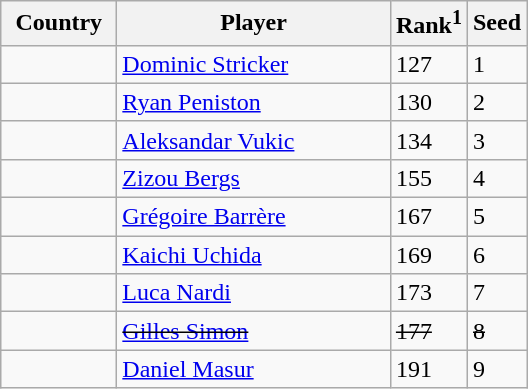<table class="sortable wikitable">
<tr>
<th width="70">Country</th>
<th width="175">Player</th>
<th>Rank<sup>1</sup></th>
<th>Seed</th>
</tr>
<tr>
<td></td>
<td><a href='#'>Dominic Stricker</a></td>
<td>127</td>
<td>1</td>
</tr>
<tr>
<td></td>
<td><a href='#'>Ryan Peniston</a></td>
<td>130</td>
<td>2</td>
</tr>
<tr>
<td></td>
<td><a href='#'>Aleksandar Vukic</a></td>
<td>134</td>
<td>3</td>
</tr>
<tr>
<td></td>
<td><a href='#'>Zizou Bergs</a></td>
<td>155</td>
<td>4</td>
</tr>
<tr>
<td></td>
<td><a href='#'>Grégoire Barrère</a></td>
<td>167</td>
<td>5</td>
</tr>
<tr>
<td></td>
<td><a href='#'>Kaichi Uchida</a></td>
<td>169</td>
<td>6</td>
</tr>
<tr>
<td></td>
<td><a href='#'>Luca Nardi</a></td>
<td>173</td>
<td>7</td>
</tr>
<tr>
<td><s></s></td>
<td><s><a href='#'>Gilles Simon</a></s></td>
<td><s>177</s></td>
<td><s>8</s></td>
</tr>
<tr>
<td></td>
<td><a href='#'>Daniel Masur</a></td>
<td>191</td>
<td>9</td>
</tr>
</table>
